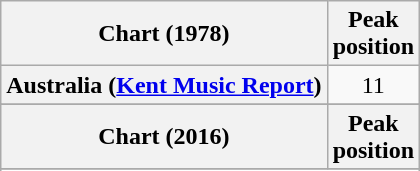<table class="wikitable sortable plainrowheaders" style="text-align:center">
<tr>
<th scope="col">Chart (1978)</th>
<th scope="col">Peak<br> position</th>
</tr>
<tr>
<th scope="row">Australia (<a href='#'>Kent Music Report</a>)</th>
<td>11</td>
</tr>
<tr>
</tr>
<tr>
</tr>
<tr>
</tr>
<tr>
</tr>
<tr>
</tr>
<tr>
<th scope="col">Chart (2016)</th>
<th scope="col">Peak<br> position</th>
</tr>
<tr>
</tr>
<tr>
</tr>
</table>
